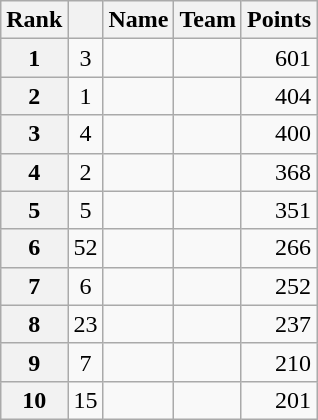<table class="wikitable">
<tr>
<th scope="col">Rank</th>
<th scope="col"></th>
<th scope="col">Name</th>
<th scope="col">Team</th>
<th scope="col">Points</th>
</tr>
<tr>
<th scope="row">1</th>
<td style="text-align:center;">3</td>
<td></td>
<td></td>
<td style="text-align:right;">601</td>
</tr>
<tr>
<th scope="row">2</th>
<td style="text-align:center;">1</td>
<td></td>
<td></td>
<td style="text-align:right;">404</td>
</tr>
<tr>
<th scope="row">3</th>
<td style="text-align:center;">4</td>
<td></td>
<td></td>
<td style="text-align:right;">400</td>
</tr>
<tr>
<th scope="row">4</th>
<td style="text-align:center;">2</td>
<td></td>
<td></td>
<td style="text-align:right;">368</td>
</tr>
<tr>
<th scope="row">5</th>
<td style="text-align:center;">5</td>
<td></td>
<td></td>
<td style="text-align:right;">351</td>
</tr>
<tr>
<th scope="row">6</th>
<td style="text-align:center;">52</td>
<td></td>
<td></td>
<td style="text-align:right;">266</td>
</tr>
<tr>
<th scope="row">7</th>
<td style="text-align:center;">6</td>
<td></td>
<td></td>
<td style="text-align:right;">252</td>
</tr>
<tr>
<th scope="row">8</th>
<td style="text-align:center;">23</td>
<td></td>
<td></td>
<td style="text-align:right;">237</td>
</tr>
<tr>
<th scope="row">9</th>
<td style="text-align:center;">7</td>
<td></td>
<td></td>
<td style="text-align:right;">210</td>
</tr>
<tr>
<th scope="row">10</th>
<td style="text-align:center;">15</td>
<td></td>
<td></td>
<td style="text-align:right;">201</td>
</tr>
</table>
